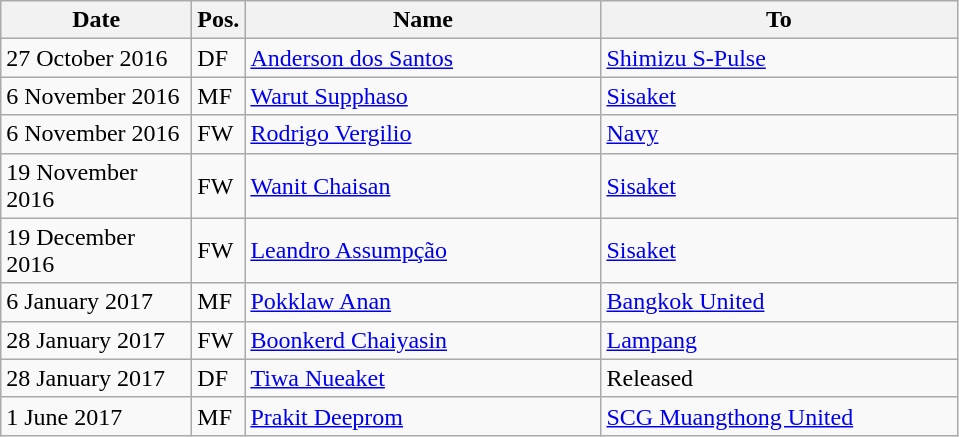<table class="wikitable">
<tr>
<th width="120">Date</th>
<th>Pos.</th>
<th width="230">Name</th>
<th width="230">To</th>
</tr>
<tr>
<td>27 October 2016</td>
<td>DF</td>
<td> <a href='#'>Anderson dos Santos</a></td>
<td> <a href='#'>Shimizu S-Pulse</a></td>
</tr>
<tr>
<td>6 November 2016</td>
<td>MF</td>
<td> <a href='#'>Warut Supphaso</a></td>
<td> <a href='#'>Sisaket</a></td>
</tr>
<tr>
<td>6 November 2016</td>
<td>FW</td>
<td> <a href='#'>Rodrigo Vergilio</a></td>
<td> <a href='#'>Navy</a></td>
</tr>
<tr>
<td>19 November 2016</td>
<td>FW</td>
<td> <a href='#'>Wanit Chaisan</a></td>
<td> <a href='#'>Sisaket</a></td>
</tr>
<tr>
<td>19 December 2016</td>
<td>FW</td>
<td> <a href='#'>Leandro Assumpção</a></td>
<td> <a href='#'>Sisaket</a></td>
</tr>
<tr>
<td>6 January 2017</td>
<td>MF</td>
<td> <a href='#'>Pokklaw Anan</a></td>
<td> <a href='#'>Bangkok United</a></td>
</tr>
<tr>
<td>28 January 2017</td>
<td>FW</td>
<td> <a href='#'>Boonkerd Chaiyasin</a></td>
<td> <a href='#'>Lampang</a></td>
</tr>
<tr>
<td>28 January 2017</td>
<td>DF</td>
<td> <a href='#'>Tiwa Nueaket</a></td>
<td>Released</td>
</tr>
<tr>
<td>1 June 2017</td>
<td>MF</td>
<td> <a href='#'>Prakit Deeprom</a></td>
<td> <a href='#'>SCG Muangthong United</a></td>
</tr>
</table>
